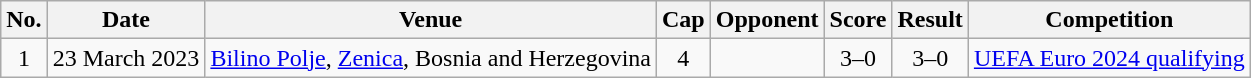<table class="wikitable sortable">
<tr>
<th scope=col>No.</th>
<th scope=col>Date</th>
<th scope=col>Venue</th>
<th scope=col>Cap</th>
<th scope=col>Opponent</th>
<th scope=col>Score</th>
<th scope=col>Result</th>
<th scope=col>Competition</th>
</tr>
<tr>
<td align=center>1</td>
<td>23 March 2023</td>
<td><a href='#'>Bilino Polje</a>, <a href='#'>Zenica</a>, Bosnia and Herzegovina</td>
<td align=center>4</td>
<td></td>
<td align=center>3–0</td>
<td align=center>3–0</td>
<td><a href='#'>UEFA Euro 2024 qualifying</a></td>
</tr>
</table>
